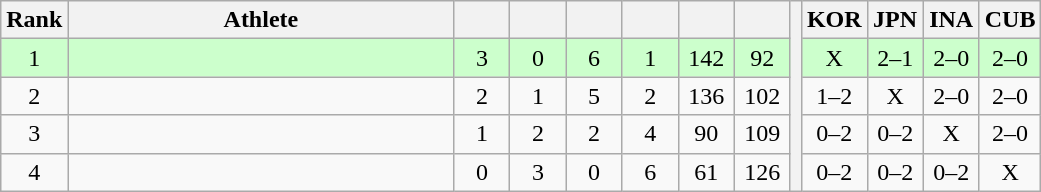<table class="wikitable" style="text-align:center">
<tr>
<th>Rank</th>
<th width=250>Athlete</th>
<th width=30></th>
<th width=30></th>
<th width=30></th>
<th width=30></th>
<th width=30></th>
<th width=30></th>
<th rowspan=5></th>
<th width=30>KOR</th>
<th width=30>JPN</th>
<th width=30>INA</th>
<th width=30>CUB</th>
</tr>
<tr style="background-color:#ccffcc;">
<td>1</td>
<td align=left></td>
<td>3</td>
<td>0</td>
<td>6</td>
<td>1</td>
<td>142</td>
<td>92</td>
<td>X</td>
<td>2–1</td>
<td>2–0</td>
<td>2–0</td>
</tr>
<tr>
<td>2</td>
<td align=left></td>
<td>2</td>
<td>1</td>
<td>5</td>
<td>2</td>
<td>136</td>
<td>102</td>
<td>1–2</td>
<td>X</td>
<td>2–0</td>
<td>2–0</td>
</tr>
<tr>
<td>3</td>
<td align=left></td>
<td>1</td>
<td>2</td>
<td>2</td>
<td>4</td>
<td>90</td>
<td>109</td>
<td>0–2</td>
<td>0–2</td>
<td>X</td>
<td>2–0</td>
</tr>
<tr>
<td>4</td>
<td align=left></td>
<td>0</td>
<td>3</td>
<td>0</td>
<td>6</td>
<td>61</td>
<td>126</td>
<td>0–2</td>
<td>0–2</td>
<td>0–2</td>
<td>X</td>
</tr>
</table>
